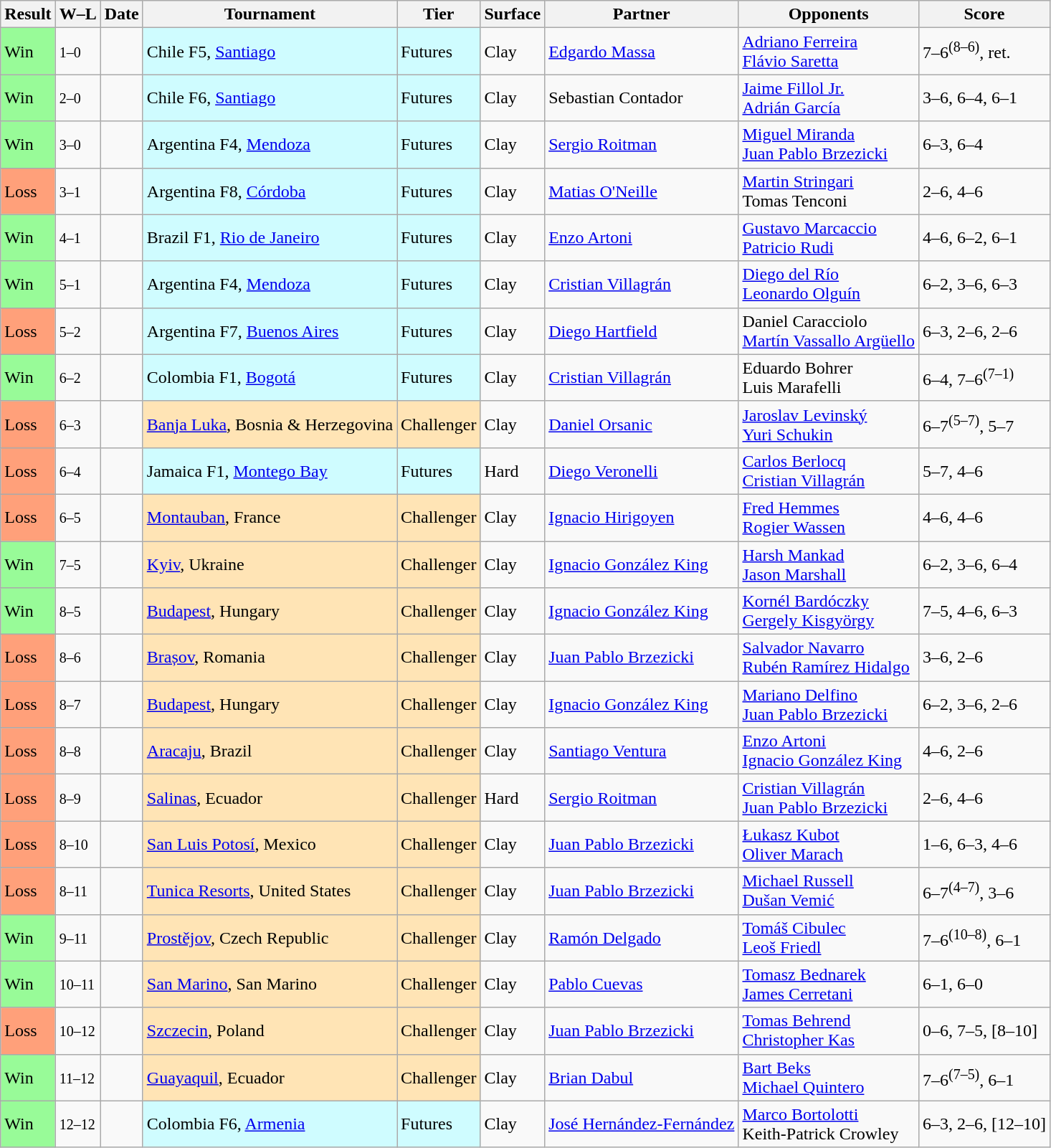<table class="sortable wikitable">
<tr>
<th>Result</th>
<th class="unsortable">W–L</th>
<th>Date</th>
<th>Tournament</th>
<th>Tier</th>
<th>Surface</th>
<th>Partner</th>
<th>Opponents</th>
<th class="unsortable">Score</th>
</tr>
<tr>
<td bgcolor=98FB98>Win</td>
<td><small>1–0</small></td>
<td></td>
<td style="background:#cffcff;">Chile F5, <a href='#'>Santiago</a></td>
<td style="background:#cffcff;">Futures</td>
<td>Clay</td>
<td> <a href='#'>Edgardo Massa</a></td>
<td> <a href='#'>Adriano Ferreira</a> <br>  <a href='#'>Flávio Saretta</a></td>
<td>7–6<sup>(8–6)</sup>, ret.</td>
</tr>
<tr>
<td bgcolor=98FB98>Win</td>
<td><small>2–0</small></td>
<td></td>
<td style="background:#cffcff;">Chile F6, <a href='#'>Santiago</a></td>
<td style="background:#cffcff;">Futures</td>
<td>Clay</td>
<td> Sebastian Contador</td>
<td> <a href='#'>Jaime Fillol Jr.</a> <br>  <a href='#'>Adrián García</a></td>
<td>3–6, 6–4, 6–1</td>
</tr>
<tr>
<td bgcolor=98FB98>Win</td>
<td><small>3–0</small></td>
<td></td>
<td style="background:#cffcff;">Argentina F4, <a href='#'>Mendoza</a></td>
<td style="background:#cffcff;">Futures</td>
<td>Clay</td>
<td> <a href='#'>Sergio Roitman</a></td>
<td> <a href='#'>Miguel Miranda</a> <br>  <a href='#'>Juan Pablo Brzezicki</a></td>
<td>6–3, 6–4</td>
</tr>
<tr>
<td bgcolor=FFA07A>Loss</td>
<td><small>3–1</small></td>
<td></td>
<td style="background:#cffcff;">Argentina F8, <a href='#'>Córdoba</a></td>
<td style="background:#cffcff;">Futures</td>
<td>Clay</td>
<td> <a href='#'>Matias O'Neille</a></td>
<td> <a href='#'>Martin Stringari</a> <br>  Tomas Tenconi</td>
<td>2–6, 4–6</td>
</tr>
<tr>
<td bgcolor=98FB98>Win</td>
<td><small>4–1</small></td>
<td></td>
<td style="background:#cffcff;">Brazil F1, <a href='#'>Rio de Janeiro</a></td>
<td style="background:#cffcff;">Futures</td>
<td>Clay</td>
<td> <a href='#'>Enzo Artoni</a></td>
<td> <a href='#'>Gustavo Marcaccio</a> <br>  <a href='#'>Patricio Rudi</a></td>
<td>4–6, 6–2, 6–1</td>
</tr>
<tr>
<td bgcolor=98FB98>Win</td>
<td><small>5–1</small></td>
<td></td>
<td style="background:#cffcff;">Argentina F4, <a href='#'>Mendoza</a></td>
<td style="background:#cffcff;">Futures</td>
<td>Clay</td>
<td> <a href='#'>Cristian Villagrán</a></td>
<td> <a href='#'>Diego del Río</a> <br>  <a href='#'>Leonardo Olguín</a></td>
<td>6–2, 3–6, 6–3</td>
</tr>
<tr>
<td bgcolor=FFA07A>Loss</td>
<td><small>5–2</small></td>
<td></td>
<td style="background:#cffcff;">Argentina F7, <a href='#'>Buenos Aires</a></td>
<td style="background:#cffcff;">Futures</td>
<td>Clay</td>
<td> <a href='#'>Diego Hartfield</a></td>
<td> Daniel Caracciolo <br>  <a href='#'>Martín Vassallo Argüello</a></td>
<td>6–3, 2–6, 2–6</td>
</tr>
<tr>
<td bgcolor=98FB98>Win</td>
<td><small>6–2</small></td>
<td></td>
<td style="background:#cffcff;">Colombia F1, <a href='#'>Bogotá</a></td>
<td style="background:#cffcff;">Futures</td>
<td>Clay</td>
<td> <a href='#'>Cristian Villagrán</a></td>
<td> Eduardo Bohrer <br>  Luis Marafelli</td>
<td>6–4, 7–6<sup>(7–1)</sup></td>
</tr>
<tr>
<td bgcolor=FFA07A>Loss</td>
<td><small>6–3</small></td>
<td></td>
<td style="background:moccasin;"><a href='#'>Banja Luka</a>, Bosnia & Herzegovina</td>
<td style="background:moccasin;">Challenger</td>
<td>Clay</td>
<td> <a href='#'>Daniel Orsanic</a></td>
<td> <a href='#'>Jaroslav Levinský</a> <br>  <a href='#'>Yuri Schukin</a></td>
<td>6–7<sup>(5–7)</sup>, 5–7</td>
</tr>
<tr>
<td bgcolor=FFA07A>Loss</td>
<td><small>6–4</small></td>
<td></td>
<td style="background:#cffcff;">Jamaica F1, <a href='#'>Montego Bay</a></td>
<td style="background:#cffcff;">Futures</td>
<td>Hard</td>
<td> <a href='#'>Diego Veronelli</a></td>
<td> <a href='#'>Carlos Berlocq</a> <br>  <a href='#'>Cristian Villagrán</a></td>
<td>5–7, 4–6</td>
</tr>
<tr>
<td bgcolor=FFA07A>Loss</td>
<td><small>6–5</small></td>
<td></td>
<td style="background:moccasin;"><a href='#'>Montauban</a>, France</td>
<td style="background:moccasin;">Challenger</td>
<td>Clay</td>
<td> <a href='#'>Ignacio Hirigoyen</a></td>
<td> <a href='#'>Fred Hemmes</a> <br>  <a href='#'>Rogier Wassen</a></td>
<td>4–6, 4–6</td>
</tr>
<tr>
<td bgcolor=98FB98>Win</td>
<td><small>7–5</small></td>
<td></td>
<td style="background:moccasin;"><a href='#'>Kyiv</a>, Ukraine</td>
<td style="background:moccasin;">Challenger</td>
<td>Clay</td>
<td> <a href='#'>Ignacio González King</a></td>
<td> <a href='#'>Harsh Mankad</a> <br>  <a href='#'>Jason Marshall</a></td>
<td>6–2, 3–6, 6–4</td>
</tr>
<tr>
<td bgcolor=98FB98>Win</td>
<td><small>8–5</small></td>
<td></td>
<td style="background:moccasin;"><a href='#'>Budapest</a>, Hungary</td>
<td style="background:moccasin;">Challenger</td>
<td>Clay</td>
<td> <a href='#'>Ignacio González King</a></td>
<td> <a href='#'>Kornél Bardóczky</a> <br>  <a href='#'>Gergely Kisgyörgy</a></td>
<td>7–5, 4–6, 6–3</td>
</tr>
<tr>
<td bgcolor=FFA07A>Loss</td>
<td><small>8–6</small></td>
<td></td>
<td style="background:moccasin;"><a href='#'>Brașov</a>, Romania</td>
<td style="background:moccasin;">Challenger</td>
<td>Clay</td>
<td> <a href='#'>Juan Pablo Brzezicki</a></td>
<td> <a href='#'>Salvador Navarro</a> <br>  <a href='#'>Rubén Ramírez Hidalgo</a></td>
<td>3–6, 2–6</td>
</tr>
<tr>
<td bgcolor=FFA07A>Loss</td>
<td><small>8–7</small></td>
<td></td>
<td style="background:moccasin;"><a href='#'>Budapest</a>, Hungary</td>
<td style="background:moccasin;">Challenger</td>
<td>Clay</td>
<td> <a href='#'>Ignacio González King</a></td>
<td> <a href='#'>Mariano Delfino</a> <br>  <a href='#'>Juan Pablo Brzezicki</a></td>
<td>6–2, 3–6, 2–6</td>
</tr>
<tr>
<td bgcolor=FFA07A>Loss</td>
<td><small>8–8</small></td>
<td></td>
<td style="background:moccasin;"><a href='#'>Aracaju</a>, Brazil</td>
<td style="background:moccasin;">Challenger</td>
<td>Clay</td>
<td> <a href='#'>Santiago Ventura</a></td>
<td> <a href='#'>Enzo Artoni</a> <br>  <a href='#'>Ignacio González King</a></td>
<td>4–6, 2–6</td>
</tr>
<tr>
<td bgcolor=FFA07A>Loss</td>
<td><small>8–9</small></td>
<td></td>
<td style="background:moccasin;"><a href='#'>Salinas</a>, Ecuador</td>
<td style="background:moccasin;">Challenger</td>
<td>Hard</td>
<td> <a href='#'>Sergio Roitman</a></td>
<td> <a href='#'>Cristian Villagrán</a> <br>  <a href='#'>Juan Pablo Brzezicki</a></td>
<td>2–6, 4–6</td>
</tr>
<tr>
<td bgcolor=FFA07A>Loss</td>
<td><small>8–10</small></td>
<td></td>
<td style="background:moccasin;"><a href='#'>San Luis Potosí</a>, Mexico</td>
<td style="background:moccasin;">Challenger</td>
<td>Clay</td>
<td> <a href='#'>Juan Pablo Brzezicki</a></td>
<td> <a href='#'>Łukasz Kubot</a> <br>  <a href='#'>Oliver Marach</a></td>
<td>1–6, 6–3, 4–6</td>
</tr>
<tr>
<td bgcolor=FFA07A>Loss</td>
<td><small>8–11</small></td>
<td></td>
<td style="background:moccasin;"><a href='#'>Tunica Resorts</a>, United States</td>
<td style="background:moccasin;">Challenger</td>
<td>Clay</td>
<td> <a href='#'>Juan Pablo Brzezicki</a></td>
<td> <a href='#'>Michael Russell</a> <br>  <a href='#'>Dušan Vemić</a></td>
<td>6–7<sup>(4–7)</sup>, 3–6</td>
</tr>
<tr>
<td bgcolor=98FB98>Win</td>
<td><small>9–11</small></td>
<td></td>
<td style="background:moccasin;"><a href='#'>Prostějov</a>, Czech Republic</td>
<td style="background:moccasin;">Challenger</td>
<td>Clay</td>
<td> <a href='#'>Ramón Delgado</a></td>
<td> <a href='#'>Tomáš Cibulec</a> <br>  <a href='#'>Leoš Friedl</a></td>
<td>7–6<sup>(10–8)</sup>, 6–1</td>
</tr>
<tr>
<td bgcolor=98FB98>Win</td>
<td><small>10–11</small></td>
<td></td>
<td style="background:moccasin;"><a href='#'>San Marino</a>, San Marino</td>
<td style="background:moccasin;">Challenger</td>
<td>Clay</td>
<td> <a href='#'>Pablo Cuevas</a></td>
<td> <a href='#'>Tomasz Bednarek</a> <br>  <a href='#'>James Cerretani</a></td>
<td>6–1, 6–0</td>
</tr>
<tr>
<td bgcolor=FFA07A>Loss</td>
<td><small>10–12</small></td>
<td></td>
<td style="background:moccasin;"><a href='#'>Szczecin</a>, Poland</td>
<td style="background:moccasin;">Challenger</td>
<td>Clay</td>
<td> <a href='#'>Juan Pablo Brzezicki</a></td>
<td> <a href='#'>Tomas Behrend</a> <br>  <a href='#'>Christopher Kas</a></td>
<td>0–6, 7–5, [8–10]</td>
</tr>
<tr>
<td bgcolor=98FB98>Win</td>
<td><small>11–12</small></td>
<td></td>
<td style="background:moccasin;"><a href='#'>Guayaquil</a>, Ecuador</td>
<td style="background:moccasin;">Challenger</td>
<td>Clay</td>
<td> <a href='#'>Brian Dabul</a></td>
<td> <a href='#'>Bart Beks</a> <br>  <a href='#'>Michael Quintero</a></td>
<td>7–6<sup>(7–5)</sup>, 6–1</td>
</tr>
<tr>
<td bgcolor=98FB98>Win</td>
<td><small>12–12</small></td>
<td></td>
<td style="background:#cffcff;">Colombia F6, <a href='#'>Armenia</a></td>
<td style="background:#cffcff;">Futures</td>
<td>Clay</td>
<td> <a href='#'>José Hernández-Fernández</a></td>
<td> <a href='#'>Marco Bortolotti</a> <br>  Keith-Patrick Crowley</td>
<td>6–3, 2–6, [12–10]</td>
</tr>
</table>
